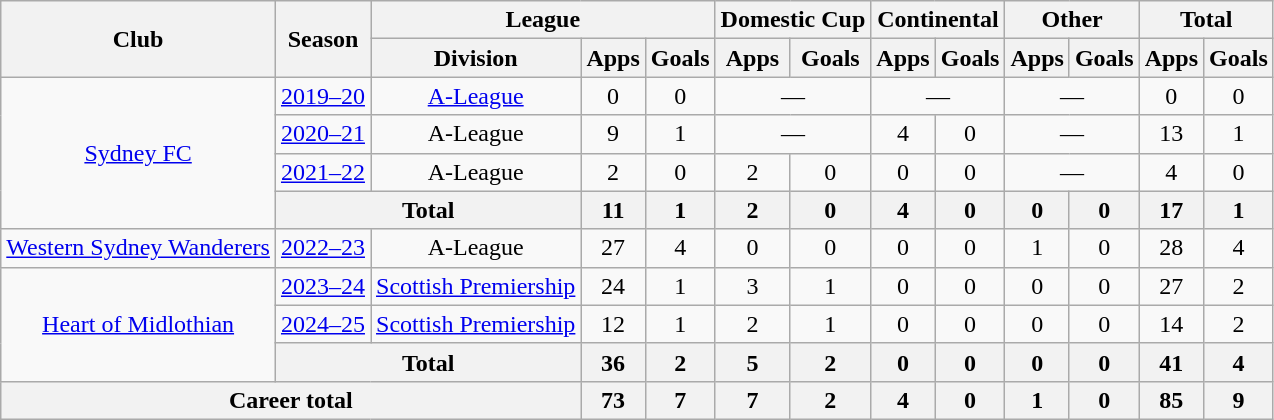<table class="wikitable" style="text-align:center">
<tr>
<th rowspan="2">Club</th>
<th rowspan="2">Season</th>
<th colspan="3">League</th>
<th colspan="2">Domestic Cup</th>
<th colspan="2">Continental</th>
<th colspan="2">Other</th>
<th colspan="2">Total</th>
</tr>
<tr>
<th>Division</th>
<th>Apps</th>
<th>Goals</th>
<th>Apps</th>
<th>Goals</th>
<th>Apps</th>
<th>Goals</th>
<th>Apps</th>
<th>Goals</th>
<th>Apps</th>
<th>Goals</th>
</tr>
<tr>
<td rowspan="4"><a href='#'>Sydney FC</a></td>
<td><a href='#'>2019–20</a></td>
<td><a href='#'>A-League</a></td>
<td>0</td>
<td>0</td>
<td colspan="2">—</td>
<td colspan="2">—</td>
<td colspan="2">—</td>
<td>0</td>
<td>0</td>
</tr>
<tr>
<td><a href='#'>2020–21</a></td>
<td>A-League</td>
<td>9</td>
<td>1</td>
<td colspan="2">—</td>
<td>4</td>
<td>0</td>
<td colspan="2">—</td>
<td>13</td>
<td>1</td>
</tr>
<tr>
<td><a href='#'>2021–22</a></td>
<td>A-League</td>
<td>2</td>
<td>0</td>
<td>2</td>
<td>0</td>
<td>0</td>
<td>0</td>
<td colspan="2">—</td>
<td>4</td>
<td>0</td>
</tr>
<tr>
<th colspan="2">Total</th>
<th>11</th>
<th>1</th>
<th>2</th>
<th>0</th>
<th>4</th>
<th>0</th>
<th>0</th>
<th>0</th>
<th>17</th>
<th>1</th>
</tr>
<tr>
<td rowspan="1"><a href='#'>Western Sydney Wanderers</a></td>
<td><a href='#'>2022–23</a></td>
<td>A-League</td>
<td>27</td>
<td>4</td>
<td>0</td>
<td>0</td>
<td>0</td>
<td>0</td>
<td>1</td>
<td>0</td>
<td>28</td>
<td>4</td>
</tr>
<tr>
<td rowspan="3"><a href='#'>Heart of Midlothian</a></td>
<td><a href='#'>2023–24</a></td>
<td><a href='#'>Scottish Premiership</a></td>
<td>24</td>
<td>1</td>
<td>3</td>
<td>1</td>
<td>0</td>
<td>0</td>
<td>0</td>
<td>0</td>
<td>27</td>
<td>2</td>
</tr>
<tr>
<td><a href='#'>2024–25</a></td>
<td><a href='#'>Scottish Premiership</a></td>
<td>12</td>
<td>1</td>
<td>2</td>
<td>1</td>
<td>0</td>
<td>0</td>
<td>0</td>
<td>0</td>
<td>14</td>
<td>2</td>
</tr>
<tr>
<th colspan="2">Total</th>
<th>36</th>
<th>2</th>
<th>5</th>
<th>2</th>
<th>0</th>
<th>0</th>
<th>0</th>
<th>0</th>
<th>41</th>
<th>4</th>
</tr>
<tr>
<th colspan="3">Career total</th>
<th>73</th>
<th>7</th>
<th>7</th>
<th>2</th>
<th>4</th>
<th>0</th>
<th>1</th>
<th>0</th>
<th>85</th>
<th>9</th>
</tr>
</table>
